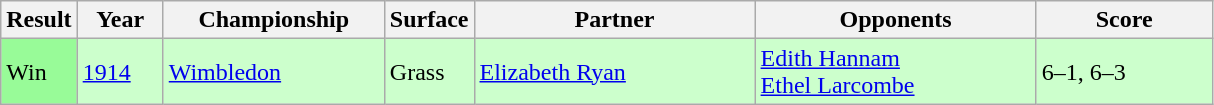<table class="wikitable">
<tr>
<th style="width:40px">Result</th>
<th style="width:50px">Year</th>
<th style="width:140px">Championship</th>
<th style="width:50px">Surface</th>
<th style="width:180px">Partner</th>
<th style="width:180px">Opponents</th>
<th style="width:110px" class="unsortable">Score</th>
</tr>
<tr style="background:#ccffcc">
<td style="background:#98FB98">Win</td>
<td><a href='#'>1914</a></td>
<td><a href='#'>Wimbledon</a></td>
<td>Grass</td>
<td> <a href='#'>Elizabeth Ryan</a></td>
<td> <a href='#'>Edith Hannam</a> <br>  <a href='#'>Ethel Larcombe</a></td>
<td>6–1, 6–3</td>
</tr>
</table>
